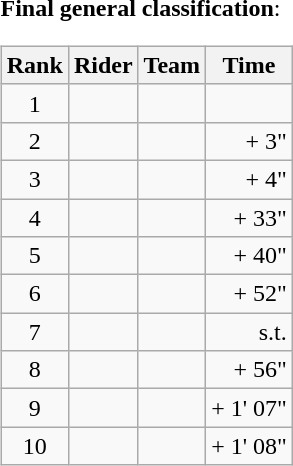<table>
<tr>
<td><strong>Final general classification</strong>:<br><table class="wikitable">
<tr>
<th scope="col">Rank</th>
<th scope="col">Rider</th>
<th scope="col">Team</th>
<th scope="col">Time</th>
</tr>
<tr>
<td style="text-align:center;">1</td>
<td></td>
<td></td>
<td style="text-align:right;"></td>
</tr>
<tr>
<td style="text-align:center;">2</td>
<td></td>
<td></td>
<td style="text-align:right;">+ 3"</td>
</tr>
<tr>
<td style="text-align:center;">3</td>
<td></td>
<td></td>
<td style="text-align:right;">+ 4"</td>
</tr>
<tr>
<td style="text-align:center;">4</td>
<td></td>
<td></td>
<td style="text-align:right;">+ 33"</td>
</tr>
<tr>
<td style="text-align:center;">5</td>
<td></td>
<td></td>
<td style="text-align:right;">+ 40"</td>
</tr>
<tr>
<td style="text-align:center;">6</td>
<td></td>
<td></td>
<td style="text-align:right;">+ 52"</td>
</tr>
<tr>
<td style="text-align:center;">7</td>
<td></td>
<td></td>
<td style="text-align:right;">s.t.</td>
</tr>
<tr>
<td style="text-align:center;">8</td>
<td></td>
<td></td>
<td style="text-align:right;">+ 56"</td>
</tr>
<tr>
<td style="text-align:center;">9</td>
<td></td>
<td></td>
<td style="text-align:right;">+ 1' 07"</td>
</tr>
<tr>
<td style="text-align:center;">10</td>
<td></td>
<td></td>
<td style="text-align:right;">+ 1' 08"</td>
</tr>
</table>
</td>
</tr>
</table>
